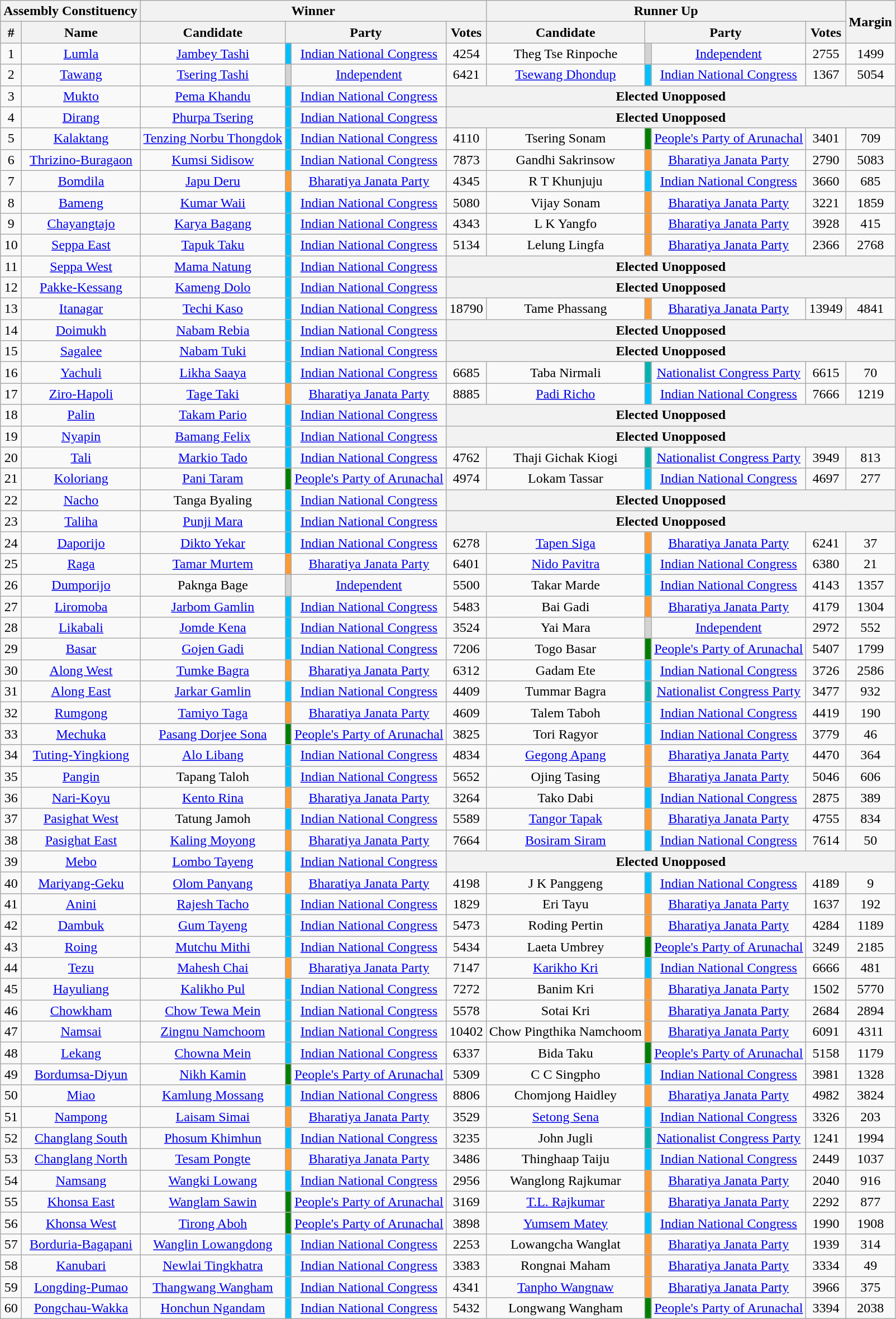<table class="wikitable sortable" style="text-align:center;">
<tr>
<th colspan="2">Assembly Constituency</th>
<th colspan="4">Winner</th>
<th colspan="4">Runner Up</th>
<th rowspan="2">Margin</th>
</tr>
<tr>
<th>#</th>
<th>Name</th>
<th>Candidate</th>
<th colspan="2">Party</th>
<th>Votes</th>
<th>Candidate</th>
<th colspan="2">Party</th>
<th>Votes</th>
</tr>
<tr>
<td>1</td>
<td><a href='#'>Lumla</a></td>
<td><a href='#'>Jambey Tashi</a></td>
<td bgcolor=#00BFFF></td>
<td><a href='#'>Indian National Congress</a></td>
<td>4254</td>
<td>Theg Tse Rinpoche</td>
<td bgcolor=#D3D3D3></td>
<td><a href='#'>Independent</a></td>
<td>2755</td>
<td>1499</td>
</tr>
<tr>
<td>2</td>
<td><a href='#'>Tawang</a></td>
<td><a href='#'>Tsering Tashi</a></td>
<td bgcolor=#D3D3D3></td>
<td><a href='#'>Independent</a></td>
<td>6421</td>
<td><a href='#'>Tsewang Dhondup</a></td>
<td bgcolor=#00BFFF></td>
<td><a href='#'>Indian National Congress</a></td>
<td>1367</td>
<td>5054</td>
</tr>
<tr>
<td>3</td>
<td><a href='#'>Mukto</a></td>
<td><a href='#'>Pema Khandu</a></td>
<td bgcolor=#00BFFF></td>
<td><a href='#'>Indian National Congress</a></td>
<th Colspan=6>Elected Unopposed</th>
</tr>
<tr>
<td>4</td>
<td><a href='#'>Dirang</a></td>
<td><a href='#'>Phurpa Tsering</a></td>
<td bgcolor=#00BFFF></td>
<td><a href='#'>Indian National Congress</a></td>
<th Colspan=6>Elected Unopposed</th>
</tr>
<tr>
<td>5</td>
<td><a href='#'>Kalaktang</a></td>
<td><a href='#'>Tenzing Norbu Thongdok</a></td>
<td bgcolor=#00BFFF></td>
<td><a href='#'>Indian National Congress</a></td>
<td>4110</td>
<td>Tsering Sonam</td>
<td bgcolor=green></td>
<td><a href='#'>People's Party of Arunachal</a></td>
<td>3401</td>
<td>709</td>
</tr>
<tr>
<td>6</td>
<td><a href='#'>Thrizino-Buragaon</a></td>
<td><a href='#'>Kumsi Sidisow</a></td>
<td bgcolor=#00BFFF></td>
<td><a href='#'>Indian National Congress</a></td>
<td>7873</td>
<td>Gandhi Sakrinsow</td>
<td bgcolor=#FF9933></td>
<td><a href='#'>Bharatiya Janata Party</a></td>
<td>2790</td>
<td>5083</td>
</tr>
<tr>
<td>7</td>
<td><a href='#'>Bomdila</a></td>
<td><a href='#'>Japu Deru</a></td>
<td bgcolor=#FF9933></td>
<td><a href='#'>Bharatiya Janata Party</a></td>
<td>4345</td>
<td>R T Khunjuju</td>
<td bgcolor=#00BFFF></td>
<td><a href='#'>Indian National Congress</a></td>
<td>3660</td>
<td>685</td>
</tr>
<tr>
<td>8</td>
<td><a href='#'>Bameng</a></td>
<td><a href='#'>Kumar Waii</a></td>
<td bgcolor=#00BFFF></td>
<td><a href='#'>Indian National Congress</a></td>
<td>5080</td>
<td>Vijay Sonam</td>
<td bgcolor=#FF9933></td>
<td><a href='#'>Bharatiya Janata Party</a></td>
<td>3221</td>
<td>1859</td>
</tr>
<tr>
<td>9</td>
<td><a href='#'>Chayangtajo</a></td>
<td><a href='#'>Karya Bagang</a></td>
<td bgcolor=#00BFFF></td>
<td><a href='#'>Indian National Congress</a></td>
<td>4343</td>
<td>L K Yangfo</td>
<td bgcolor=#FF9933></td>
<td><a href='#'>Bharatiya Janata Party</a></td>
<td>3928</td>
<td>415</td>
</tr>
<tr>
<td>10</td>
<td><a href='#'>Seppa East</a></td>
<td><a href='#'>Tapuk Taku</a></td>
<td bgcolor=#00BFFF></td>
<td><a href='#'>Indian National Congress</a></td>
<td>5134</td>
<td>Lelung Lingfa</td>
<td bgcolor=#FF9933></td>
<td><a href='#'>Bharatiya Janata Party</a></td>
<td>2366</td>
<td>2768</td>
</tr>
<tr>
<td>11</td>
<td><a href='#'>Seppa West</a></td>
<td><a href='#'>Mama Natung</a></td>
<td bgcolor=#00BFFF></td>
<td><a href='#'>Indian National Congress</a></td>
<th Colspan=6>Elected Unopposed</th>
</tr>
<tr>
<td>12</td>
<td><a href='#'>Pakke-Kessang</a></td>
<td><a href='#'>Kameng Dolo</a></td>
<td bgcolor=#00BFFF></td>
<td><a href='#'>Indian National Congress</a></td>
<th Colspan=6>Elected Unopposed</th>
</tr>
<tr>
<td>13</td>
<td><a href='#'>Itanagar</a></td>
<td><a href='#'>Techi Kaso</a></td>
<td bgcolor=#00BFFF></td>
<td><a href='#'>Indian National Congress</a></td>
<td>18790</td>
<td>Tame Phassang</td>
<td bgcolor=#FF9933></td>
<td><a href='#'>Bharatiya Janata Party</a></td>
<td>13949</td>
<td>4841</td>
</tr>
<tr>
<td>14</td>
<td><a href='#'>Doimukh</a></td>
<td><a href='#'>Nabam Rebia</a></td>
<td bgcolor=#00BFFF></td>
<td><a href='#'>Indian National Congress</a></td>
<th Colspan=6>Elected Unopposed</th>
</tr>
<tr>
<td>15</td>
<td><a href='#'>Sagalee</a></td>
<td><a href='#'>Nabam Tuki</a></td>
<td bgcolor=#00BFFF></td>
<td><a href='#'>Indian National Congress</a></td>
<th Colspan=6>Elected Unopposed</th>
</tr>
<tr>
<td>16</td>
<td><a href='#'>Yachuli</a></td>
<td><a href='#'>Likha Saaya</a></td>
<td bgcolor=#00BFFF></td>
<td><a href='#'>Indian National Congress</a></td>
<td>6685</td>
<td>Taba Nirmali</td>
<td bgcolor=#00B2B2></td>
<td><a href='#'>Nationalist Congress Party</a></td>
<td>6615</td>
<td>70</td>
</tr>
<tr>
<td>17</td>
<td><a href='#'>Ziro-Hapoli</a></td>
<td><a href='#'>Tage Taki</a></td>
<td bgcolor=#FF9933></td>
<td><a href='#'>Bharatiya Janata Party</a></td>
<td>8885</td>
<td><a href='#'>Padi Richo</a></td>
<td bgcolor=#00BFFF></td>
<td><a href='#'>Indian National Congress</a></td>
<td>7666</td>
<td>1219</td>
</tr>
<tr>
<td>18</td>
<td><a href='#'>Palin</a></td>
<td><a href='#'>Takam Pario</a></td>
<td bgcolor=#00BFFF></td>
<td><a href='#'>Indian National Congress</a></td>
<th Colspan=6>Elected Unopposed</th>
</tr>
<tr>
<td>19</td>
<td><a href='#'>Nyapin</a></td>
<td><a href='#'>Bamang Felix</a></td>
<td bgcolor=#00BFFF></td>
<td><a href='#'>Indian National Congress</a></td>
<th Colspan=6>Elected Unopposed</th>
</tr>
<tr>
<td>20</td>
<td><a href='#'>Tali</a></td>
<td><a href='#'>Markio Tado</a></td>
<td bgcolor=#00BFFF></td>
<td><a href='#'>Indian National Congress</a></td>
<td>4762</td>
<td>Thaji Gichak Kiogi</td>
<td bgcolor=#00B2B2></td>
<td><a href='#'>Nationalist Congress Party</a></td>
<td>3949</td>
<td>813</td>
</tr>
<tr>
<td>21</td>
<td><a href='#'>Koloriang</a></td>
<td><a href='#'>Pani Taram</a></td>
<td bgcolor=green></td>
<td><a href='#'>People's Party of Arunachal</a></td>
<td>4974</td>
<td>Lokam Tassar</td>
<td bgcolor=#00BFFF></td>
<td><a href='#'>Indian National Congress</a></td>
<td>4697</td>
<td>277</td>
</tr>
<tr>
<td>22</td>
<td><a href='#'>Nacho</a></td>
<td>Tanga Byaling</td>
<td bgcolor=#00BFFF></td>
<td><a href='#'>Indian National Congress</a></td>
<th Colspan=6>Elected Unopposed</th>
</tr>
<tr>
<td>23</td>
<td><a href='#'>Taliha</a></td>
<td><a href='#'>Punji Mara</a></td>
<td bgcolor=#00BFFF></td>
<td><a href='#'>Indian National Congress</a></td>
<th Colspan=6>Elected Unopposed</th>
</tr>
<tr>
<td>24</td>
<td><a href='#'>Daporijo</a></td>
<td><a href='#'>Dikto Yekar</a></td>
<td bgcolor=#00BFFF></td>
<td><a href='#'>Indian National Congress</a></td>
<td>6278</td>
<td><a href='#'>Tapen Siga</a></td>
<td bgcolor=#FF9933></td>
<td><a href='#'>Bharatiya Janata Party</a></td>
<td>6241</td>
<td>37</td>
</tr>
<tr>
<td>25</td>
<td><a href='#'>Raga</a></td>
<td><a href='#'>Tamar Murtem</a></td>
<td bgcolor=#FF9933></td>
<td><a href='#'>Bharatiya Janata Party</a></td>
<td>6401</td>
<td><a href='#'>Nido Pavitra</a></td>
<td bgcolor=#00BFFF></td>
<td><a href='#'>Indian National Congress</a></td>
<td>6380</td>
<td>21</td>
</tr>
<tr>
<td>26</td>
<td><a href='#'>Dumporijo</a></td>
<td>Paknga Bage</td>
<td bgcolor=#D3D3D3></td>
<td><a href='#'>Independent</a></td>
<td>5500</td>
<td>Takar Marde</td>
<td bgcolor=#00BFFF></td>
<td><a href='#'>Indian National Congress</a></td>
<td>4143</td>
<td>1357</td>
</tr>
<tr>
<td>27</td>
<td><a href='#'>Liromoba</a></td>
<td><a href='#'>Jarbom Gamlin</a></td>
<td bgcolor=#00BFFF></td>
<td><a href='#'>Indian National Congress</a></td>
<td>5483</td>
<td>Bai Gadi</td>
<td bgcolor=#FF9933></td>
<td><a href='#'>Bharatiya Janata Party</a></td>
<td>4179</td>
<td>1304</td>
</tr>
<tr>
<td>28</td>
<td><a href='#'>Likabali</a></td>
<td><a href='#'>Jomde Kena</a></td>
<td bgcolor=#00BFFF></td>
<td><a href='#'>Indian National Congress</a></td>
<td>3524</td>
<td>Yai Mara</td>
<td bgcolor=#D3D3D3></td>
<td><a href='#'>Independent</a></td>
<td>2972</td>
<td>552</td>
</tr>
<tr>
<td>29</td>
<td><a href='#'>Basar</a></td>
<td><a href='#'>Gojen Gadi</a></td>
<td bgcolor=#00BFFF></td>
<td><a href='#'>Indian National Congress</a></td>
<td>7206</td>
<td>Togo Basar</td>
<td bgcolor=green></td>
<td><a href='#'>People's Party of Arunachal</a></td>
<td>5407</td>
<td>1799</td>
</tr>
<tr>
<td>30</td>
<td><a href='#'>Along West</a></td>
<td><a href='#'>Tumke Bagra</a></td>
<td bgcolor=#FF9933></td>
<td><a href='#'>Bharatiya Janata Party</a></td>
<td>6312</td>
<td>Gadam Ete</td>
<td bgcolor=#00BFFF></td>
<td><a href='#'>Indian National Congress</a></td>
<td>3726</td>
<td>2586</td>
</tr>
<tr>
<td>31</td>
<td><a href='#'>Along East</a></td>
<td><a href='#'>Jarkar Gamlin</a></td>
<td bgcolor=#00BFFF></td>
<td><a href='#'>Indian National Congress</a></td>
<td>4409</td>
<td>Tummar Bagra</td>
<td bgcolor=#00B2B2></td>
<td><a href='#'>Nationalist Congress Party</a></td>
<td>3477</td>
<td>932</td>
</tr>
<tr>
<td>32</td>
<td><a href='#'>Rumgong</a></td>
<td><a href='#'>Tamiyo Taga</a></td>
<td bgcolor=#FF9933></td>
<td><a href='#'>Bharatiya Janata Party</a></td>
<td>4609</td>
<td>Talem Taboh</td>
<td bgcolor=#00BFFF></td>
<td><a href='#'>Indian National Congress</a></td>
<td>4419</td>
<td>190</td>
</tr>
<tr>
<td>33</td>
<td><a href='#'>Mechuka</a></td>
<td><a href='#'>Pasang Dorjee Sona</a></td>
<td bgcolor=green></td>
<td><a href='#'>People's Party of Arunachal</a></td>
<td>3825</td>
<td>Tori Ragyor</td>
<td bgcolor=#00BFFF></td>
<td><a href='#'>Indian National Congress</a></td>
<td>3779</td>
<td>46</td>
</tr>
<tr>
<td>34</td>
<td><a href='#'>Tuting-Yingkiong</a></td>
<td><a href='#'>Alo Libang</a></td>
<td bgcolor=#00BFFF></td>
<td><a href='#'>Indian National Congress</a></td>
<td>4834</td>
<td><a href='#'>Gegong Apang</a></td>
<td bgcolor=#FF9933></td>
<td><a href='#'>Bharatiya Janata Party</a></td>
<td>4470</td>
<td>364</td>
</tr>
<tr>
<td>35</td>
<td><a href='#'>Pangin</a></td>
<td>Tapang Taloh</td>
<td bgcolor=#00BFFF></td>
<td><a href='#'>Indian National Congress</a></td>
<td>5652</td>
<td>Ojing Tasing</td>
<td bgcolor=#FF9933></td>
<td><a href='#'>Bharatiya Janata Party</a></td>
<td>5046</td>
<td>606</td>
</tr>
<tr>
<td>36</td>
<td><a href='#'>Nari-Koyu</a></td>
<td><a href='#'>Kento Rina</a></td>
<td bgcolor=#FF9933></td>
<td><a href='#'>Bharatiya Janata Party</a></td>
<td>3264</td>
<td>Tako Dabi</td>
<td bgcolor=#00BFFF></td>
<td><a href='#'>Indian National Congress</a></td>
<td>2875</td>
<td>389</td>
</tr>
<tr>
<td>37</td>
<td><a href='#'>Pasighat West</a></td>
<td>Tatung Jamoh</td>
<td bgcolor=#00BFFF></td>
<td><a href='#'>Indian National Congress</a></td>
<td>5589</td>
<td><a href='#'>Tangor Tapak</a></td>
<td bgcolor=#FF9933></td>
<td><a href='#'>Bharatiya Janata Party</a></td>
<td>4755</td>
<td>834</td>
</tr>
<tr>
<td>38</td>
<td><a href='#'>Pasighat East</a></td>
<td><a href='#'>Kaling Moyong</a></td>
<td bgcolor=#FF9933></td>
<td><a href='#'>Bharatiya Janata Party</a></td>
<td>7664</td>
<td><a href='#'>Bosiram Siram</a></td>
<td bgcolor=#00BFFF></td>
<td><a href='#'>Indian National Congress</a></td>
<td>7614</td>
<td>50</td>
</tr>
<tr>
<td>39</td>
<td><a href='#'>Mebo</a></td>
<td><a href='#'>Lombo Tayeng</a></td>
<td bgcolor=#00BFFF></td>
<td><a href='#'>Indian National Congress</a></td>
<th Colspan=6>Elected Unopposed</th>
</tr>
<tr>
<td>40</td>
<td><a href='#'>Mariyang-Geku</a></td>
<td><a href='#'>Olom Panyang</a></td>
<td bgcolor=#FF9933></td>
<td><a href='#'>Bharatiya Janata Party</a></td>
<td>4198</td>
<td>J K Panggeng</td>
<td bgcolor=#00BFFF></td>
<td><a href='#'>Indian National Congress</a></td>
<td>4189</td>
<td>9</td>
</tr>
<tr>
<td>41</td>
<td><a href='#'>Anini</a></td>
<td><a href='#'>Rajesh Tacho</a></td>
<td bgcolor=#00BFFF></td>
<td><a href='#'>Indian National Congress</a></td>
<td>1829</td>
<td>Eri Tayu</td>
<td bgcolor=#FF9933></td>
<td><a href='#'>Bharatiya Janata Party</a></td>
<td>1637</td>
<td>192</td>
</tr>
<tr>
<td>42</td>
<td><a href='#'>Dambuk</a></td>
<td><a href='#'>Gum Tayeng</a></td>
<td bgcolor=#00BFFF></td>
<td><a href='#'>Indian National Congress</a></td>
<td>5473</td>
<td>Roding Pertin</td>
<td bgcolor=#FF9933></td>
<td><a href='#'>Bharatiya Janata Party</a></td>
<td>4284</td>
<td>1189</td>
</tr>
<tr>
<td>43</td>
<td><a href='#'>Roing</a></td>
<td><a href='#'>Mutchu Mithi</a></td>
<td bgcolor=#00BFFF></td>
<td><a href='#'>Indian National Congress</a></td>
<td>5434</td>
<td>Laeta Umbrey</td>
<td bgcolor=green></td>
<td><a href='#'>People's Party of Arunachal</a></td>
<td>3249</td>
<td>2185</td>
</tr>
<tr>
<td>44</td>
<td><a href='#'>Tezu</a></td>
<td><a href='#'>Mahesh Chai</a></td>
<td bgcolor=#FF9933></td>
<td><a href='#'>Bharatiya Janata Party</a></td>
<td>7147</td>
<td><a href='#'>Karikho Kri</a></td>
<td bgcolor=#00BFFF></td>
<td><a href='#'>Indian National Congress</a></td>
<td>6666</td>
<td>481</td>
</tr>
<tr>
<td>45</td>
<td><a href='#'>Hayuliang</a></td>
<td><a href='#'>Kalikho Pul</a></td>
<td bgcolor=#00BFFF></td>
<td><a href='#'>Indian National Congress</a></td>
<td>7272</td>
<td>Banim Kri</td>
<td bgcolor=#FF9933></td>
<td><a href='#'>Bharatiya Janata Party</a></td>
<td>1502</td>
<td>5770</td>
</tr>
<tr>
<td>46</td>
<td><a href='#'>Chowkham</a></td>
<td><a href='#'>Chow Tewa Mein</a></td>
<td bgcolor=#00BFFF></td>
<td><a href='#'>Indian National Congress</a></td>
<td>5578</td>
<td>Sotai Kri</td>
<td bgcolor=#FF9933></td>
<td><a href='#'>Bharatiya Janata Party</a></td>
<td>2684</td>
<td>2894</td>
</tr>
<tr>
<td>47</td>
<td><a href='#'>Namsai</a></td>
<td><a href='#'>Zingnu Namchoom</a></td>
<td bgcolor=#00BFFF></td>
<td><a href='#'>Indian National Congress</a></td>
<td>10402</td>
<td>Chow Pingthika Namchoom</td>
<td bgcolor=#FF9933></td>
<td><a href='#'>Bharatiya Janata Party</a></td>
<td>6091</td>
<td>4311</td>
</tr>
<tr>
<td>48</td>
<td><a href='#'>Lekang</a></td>
<td><a href='#'>Chowna Mein</a></td>
<td bgcolor=#00BFFF></td>
<td><a href='#'>Indian National Congress</a></td>
<td>6337</td>
<td>Bida Taku</td>
<td bgcolor=green></td>
<td><a href='#'>People's Party of Arunachal</a></td>
<td>5158</td>
<td>1179</td>
</tr>
<tr>
<td>49</td>
<td><a href='#'>Bordumsa-Diyun</a></td>
<td><a href='#'>Nikh Kamin</a></td>
<td bgcolor=green></td>
<td><a href='#'>People's Party of Arunachal</a></td>
<td>5309</td>
<td>C C Singpho</td>
<td bgcolor=#00BFFF></td>
<td><a href='#'>Indian National Congress</a></td>
<td>3981</td>
<td>1328</td>
</tr>
<tr>
<td>50</td>
<td><a href='#'>Miao</a></td>
<td><a href='#'>Kamlung Mossang</a></td>
<td bgcolor=#00BFFF></td>
<td><a href='#'>Indian National Congress</a></td>
<td>8806</td>
<td>Chomjong Haidley</td>
<td bgcolor=#FF9933></td>
<td><a href='#'>Bharatiya Janata Party</a></td>
<td>4982</td>
<td>3824</td>
</tr>
<tr>
<td>51</td>
<td><a href='#'>Nampong</a></td>
<td><a href='#'>Laisam Simai</a></td>
<td bgcolor=#FF9933></td>
<td><a href='#'>Bharatiya Janata Party</a></td>
<td>3529</td>
<td><a href='#'>Setong Sena</a></td>
<td bgcolor=#00BFFF></td>
<td><a href='#'>Indian National Congress</a></td>
<td>3326</td>
<td>203</td>
</tr>
<tr>
<td>52</td>
<td><a href='#'>Changlang South</a></td>
<td><a href='#'>Phosum Khimhun</a></td>
<td bgcolor=#00BFFF></td>
<td><a href='#'>Indian National Congress</a></td>
<td>3235</td>
<td>John Jugli</td>
<td bgcolor=#00B2B2></td>
<td><a href='#'>Nationalist Congress Party</a></td>
<td>1241</td>
<td>1994</td>
</tr>
<tr>
<td>53</td>
<td><a href='#'>Changlang North</a></td>
<td><a href='#'>Tesam Pongte</a></td>
<td bgcolor=#FF9933></td>
<td><a href='#'>Bharatiya Janata Party</a></td>
<td>3486</td>
<td>Thinghaap Taiju</td>
<td bgcolor=#00BFFF></td>
<td><a href='#'>Indian National Congress</a></td>
<td>2449</td>
<td>1037</td>
</tr>
<tr>
<td>54</td>
<td><a href='#'>Namsang</a></td>
<td><a href='#'>Wangki Lowang</a></td>
<td bgcolor=#00BFFF></td>
<td><a href='#'>Indian National Congress</a></td>
<td>2956</td>
<td>Wanglong Rajkumar</td>
<td bgcolor=#FF9933></td>
<td><a href='#'>Bharatiya Janata Party</a></td>
<td>2040</td>
<td>916</td>
</tr>
<tr>
<td>55</td>
<td><a href='#'>Khonsa East</a></td>
<td><a href='#'>Wanglam Sawin</a></td>
<td bgcolor=green></td>
<td><a href='#'>People's Party of Arunachal</a></td>
<td>3169</td>
<td><a href='#'>T.L. Rajkumar</a></td>
<td bgcolor=#FF9933></td>
<td><a href='#'>Bharatiya Janata Party</a></td>
<td>2292</td>
<td>877</td>
</tr>
<tr>
<td>56</td>
<td><a href='#'>Khonsa West</a></td>
<td><a href='#'>Tirong Aboh</a></td>
<td bgcolor=green></td>
<td><a href='#'>People's Party of Arunachal</a></td>
<td>3898</td>
<td><a href='#'>Yumsem Matey</a></td>
<td bgcolor=#00BFFF></td>
<td><a href='#'>Indian National Congress</a></td>
<td>1990</td>
<td>1908</td>
</tr>
<tr>
<td>57</td>
<td><a href='#'>Borduria-Bagapani</a></td>
<td><a href='#'>Wanglin Lowangdong</a></td>
<td bgcolor=#00BFFF></td>
<td><a href='#'>Indian National Congress</a></td>
<td>2253</td>
<td>Lowangcha Wanglat</td>
<td bgcolor=#FF9933></td>
<td><a href='#'>Bharatiya Janata Party</a></td>
<td>1939</td>
<td>314</td>
</tr>
<tr>
<td>58</td>
<td><a href='#'>Kanubari</a></td>
<td><a href='#'>Newlai Tingkhatra</a></td>
<td bgcolor=#00BFFF></td>
<td><a href='#'>Indian National Congress</a></td>
<td>3383</td>
<td>Rongnai Maham</td>
<td bgcolor=#FF9933></td>
<td><a href='#'>Bharatiya Janata Party</a></td>
<td>3334</td>
<td>49</td>
</tr>
<tr>
<td>59</td>
<td><a href='#'>Longding-Pumao</a></td>
<td><a href='#'>Thangwang Wangham</a></td>
<td bgcolor=#00BFFF></td>
<td><a href='#'>Indian National Congress</a></td>
<td>4341</td>
<td><a href='#'>Tanpho Wangnaw</a></td>
<td bgcolor=#FF9933></td>
<td><a href='#'>Bharatiya Janata Party</a></td>
<td>3966</td>
<td>375</td>
</tr>
<tr>
<td>60</td>
<td><a href='#'>Pongchau-Wakka</a></td>
<td><a href='#'>Honchun Ngandam</a></td>
<td bgcolor=#00BFFF></td>
<td><a href='#'>Indian National Congress</a></td>
<td>5432</td>
<td>Longwang Wangham</td>
<td bgcolor=green></td>
<td><a href='#'>People's Party of Arunachal</a></td>
<td>3394</td>
<td>2038</td>
</tr>
</table>
